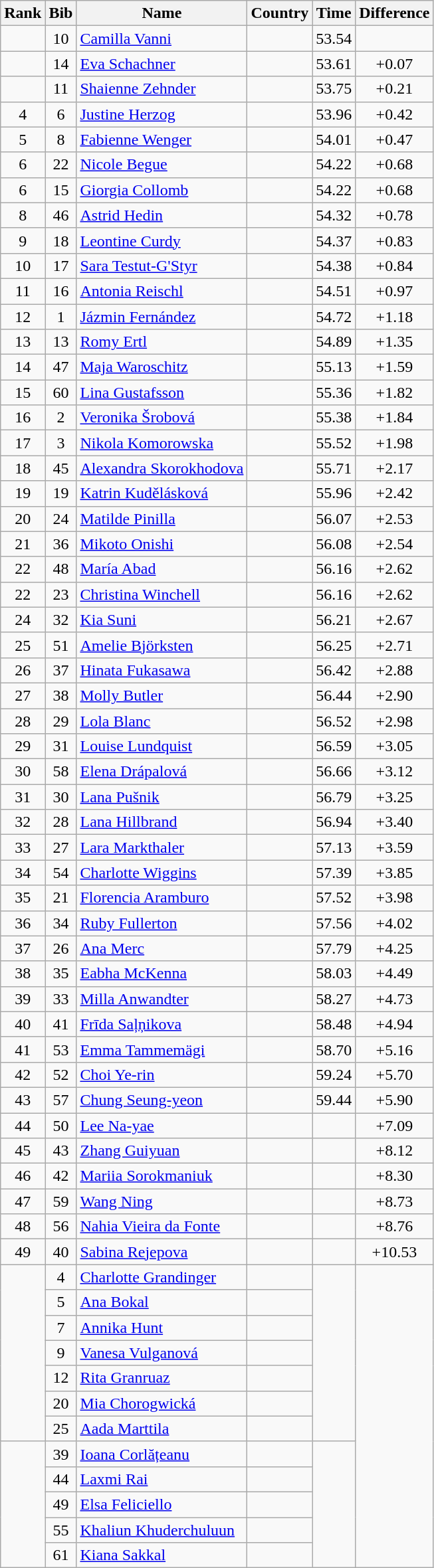<table class="wikitable sortable" style="text-align:center">
<tr>
<th>Rank</th>
<th>Bib</th>
<th>Name</th>
<th>Country</th>
<th>Time</th>
<th>Difference</th>
</tr>
<tr>
<td></td>
<td>10</td>
<td align=left><a href='#'>Camilla Vanni</a></td>
<td align=left></td>
<td>53.54</td>
<td></td>
</tr>
<tr>
<td></td>
<td>14</td>
<td align=left><a href='#'>Eva Schachner</a></td>
<td align=left></td>
<td>53.61</td>
<td>+0.07</td>
</tr>
<tr>
<td></td>
<td>11</td>
<td align=left><a href='#'>Shaienne Zehnder</a></td>
<td align=left></td>
<td>53.75</td>
<td>+0.21</td>
</tr>
<tr>
<td>4</td>
<td>6</td>
<td align=left><a href='#'>Justine Herzog</a></td>
<td align=left></td>
<td>53.96</td>
<td>+0.42</td>
</tr>
<tr>
<td>5</td>
<td>8</td>
<td align=left><a href='#'>Fabienne Wenger</a></td>
<td align=left></td>
<td>54.01</td>
<td>+0.47</td>
</tr>
<tr>
<td>6</td>
<td>22</td>
<td align=left><a href='#'>Nicole Begue</a></td>
<td align=left></td>
<td>54.22</td>
<td>+0.68</td>
</tr>
<tr>
<td>6</td>
<td>15</td>
<td align=left><a href='#'>Giorgia Collomb</a></td>
<td align=left></td>
<td>54.22</td>
<td>+0.68</td>
</tr>
<tr>
<td>8</td>
<td>46</td>
<td align=left><a href='#'>Astrid Hedin</a></td>
<td align=left></td>
<td>54.32</td>
<td>+0.78</td>
</tr>
<tr>
<td>9</td>
<td>18</td>
<td align=left><a href='#'>Leontine Curdy</a></td>
<td align=left></td>
<td>54.37</td>
<td>+0.83</td>
</tr>
<tr>
<td>10</td>
<td>17</td>
<td align=left><a href='#'>Sara Testut-G'Styr</a></td>
<td align=left></td>
<td>54.38</td>
<td>+0.84</td>
</tr>
<tr>
<td>11</td>
<td>16</td>
<td align=left><a href='#'>Antonia Reischl</a></td>
<td align=left></td>
<td>54.51</td>
<td>+0.97</td>
</tr>
<tr>
<td>12</td>
<td>1</td>
<td align=left><a href='#'>Jázmin Fernández</a></td>
<td align=left></td>
<td>54.72</td>
<td>+1.18</td>
</tr>
<tr>
<td>13</td>
<td>13</td>
<td align=left><a href='#'>Romy Ertl</a></td>
<td align=left></td>
<td>54.89</td>
<td>+1.35</td>
</tr>
<tr>
<td>14</td>
<td>47</td>
<td align=left><a href='#'>Maja Waroschitz</a></td>
<td align=left></td>
<td>55.13</td>
<td>+1.59</td>
</tr>
<tr>
<td>15</td>
<td>60</td>
<td align=left><a href='#'>Lina Gustafsson</a></td>
<td align=left></td>
<td>55.36</td>
<td>+1.82</td>
</tr>
<tr>
<td>16</td>
<td>2</td>
<td align=left><a href='#'>Veronika Šrobová</a></td>
<td align=left></td>
<td>55.38</td>
<td>+1.84</td>
</tr>
<tr>
<td>17</td>
<td>3</td>
<td align=left><a href='#'>Nikola Komorowska</a></td>
<td align=left></td>
<td>55.52</td>
<td>+1.98</td>
</tr>
<tr>
<td>18</td>
<td>45</td>
<td align=left><a href='#'>Alexandra Skorokhodova</a></td>
<td align=left></td>
<td>55.71</td>
<td>+2.17</td>
</tr>
<tr>
<td>19</td>
<td>19</td>
<td align=left><a href='#'>Katrin Kudělásková</a></td>
<td align=left></td>
<td>55.96</td>
<td>+2.42</td>
</tr>
<tr>
<td>20</td>
<td>24</td>
<td align=left><a href='#'>Matilde Pinilla</a></td>
<td align=left></td>
<td>56.07</td>
<td>+2.53</td>
</tr>
<tr>
<td>21</td>
<td>36</td>
<td align=left><a href='#'>Mikoto Onishi</a></td>
<td align=left></td>
<td>56.08</td>
<td>+2.54</td>
</tr>
<tr>
<td>22</td>
<td>48</td>
<td align=left><a href='#'>María Abad</a></td>
<td align=left></td>
<td>56.16</td>
<td>+2.62</td>
</tr>
<tr>
<td>22</td>
<td>23</td>
<td align=left><a href='#'>Christina Winchell</a></td>
<td align=left></td>
<td>56.16</td>
<td>+2.62</td>
</tr>
<tr>
<td>24</td>
<td>32</td>
<td align=left><a href='#'>Kia Suni</a></td>
<td align=left></td>
<td>56.21</td>
<td>+2.67</td>
</tr>
<tr>
<td>25</td>
<td>51</td>
<td align=left><a href='#'>Amelie Björksten</a></td>
<td align=left></td>
<td>56.25</td>
<td>+2.71</td>
</tr>
<tr>
<td>26</td>
<td>37</td>
<td align=left><a href='#'>Hinata Fukasawa</a></td>
<td align=left></td>
<td>56.42</td>
<td>+2.88</td>
</tr>
<tr>
<td>27</td>
<td>38</td>
<td align=left><a href='#'>Molly Butler</a></td>
<td align=left></td>
<td>56.44</td>
<td>+2.90</td>
</tr>
<tr>
<td>28</td>
<td>29</td>
<td align=left><a href='#'>Lola Blanc</a></td>
<td align=left></td>
<td>56.52</td>
<td>+2.98</td>
</tr>
<tr>
<td>29</td>
<td>31</td>
<td align=left><a href='#'>Louise Lundquist</a></td>
<td align=left></td>
<td>56.59</td>
<td>+3.05</td>
</tr>
<tr>
<td>30</td>
<td>58</td>
<td align=left><a href='#'>Elena Drápalová</a></td>
<td align=left></td>
<td>56.66</td>
<td>+3.12</td>
</tr>
<tr>
<td>31</td>
<td>30</td>
<td align=left><a href='#'>Lana Pušnik</a></td>
<td align=left></td>
<td>56.79</td>
<td>+3.25</td>
</tr>
<tr>
<td>32</td>
<td>28</td>
<td align=left><a href='#'>Lana Hillbrand</a></td>
<td align=left></td>
<td>56.94</td>
<td>+3.40</td>
</tr>
<tr>
<td>33</td>
<td>27</td>
<td align=left><a href='#'>Lara Markthaler</a></td>
<td align=left></td>
<td>57.13</td>
<td>+3.59</td>
</tr>
<tr>
<td>34</td>
<td>54</td>
<td align=left><a href='#'>Charlotte Wiggins</a></td>
<td align=left></td>
<td>57.39</td>
<td>+3.85</td>
</tr>
<tr>
<td>35</td>
<td>21</td>
<td align=left><a href='#'>Florencia Aramburo</a></td>
<td align=left></td>
<td>57.52</td>
<td>+3.98</td>
</tr>
<tr>
<td>36</td>
<td>34</td>
<td align=left><a href='#'>Ruby Fullerton</a></td>
<td align=left></td>
<td>57.56</td>
<td>+4.02</td>
</tr>
<tr>
<td>37</td>
<td>26</td>
<td align=left><a href='#'>Ana Merc</a></td>
<td align=left></td>
<td>57.79</td>
<td>+4.25</td>
</tr>
<tr>
<td>38</td>
<td>35</td>
<td align=left><a href='#'>Eabha McKenna</a></td>
<td align=left></td>
<td>58.03</td>
<td>+4.49</td>
</tr>
<tr>
<td>39</td>
<td>33</td>
<td align=left><a href='#'>Milla Anwandter</a></td>
<td align=left></td>
<td>58.27</td>
<td>+4.73</td>
</tr>
<tr>
<td>40</td>
<td>41</td>
<td align=left><a href='#'>Frīda Saļņikova</a></td>
<td align=left></td>
<td>58.48</td>
<td>+4.94</td>
</tr>
<tr>
<td>41</td>
<td>53</td>
<td align=left><a href='#'>Emma Tammemägi</a></td>
<td align=left></td>
<td>58.70</td>
<td>+5.16</td>
</tr>
<tr>
<td>42</td>
<td>52</td>
<td align=left><a href='#'>Choi Ye-rin</a></td>
<td align=left></td>
<td>59.24</td>
<td>+5.70</td>
</tr>
<tr>
<td>43</td>
<td>57</td>
<td align=left><a href='#'>Chung Seung-yeon</a></td>
<td align=left></td>
<td>59.44</td>
<td>+5.90</td>
</tr>
<tr>
<td>44</td>
<td>50</td>
<td align=left><a href='#'>Lee Na-yae</a></td>
<td align=left></td>
<td></td>
<td>+7.09</td>
</tr>
<tr>
<td>45</td>
<td>43</td>
<td align=left><a href='#'>Zhang Guiyuan</a></td>
<td align=left></td>
<td></td>
<td>+8.12</td>
</tr>
<tr>
<td>46</td>
<td>42</td>
<td align=left><a href='#'>Mariia Sorokmaniuk</a></td>
<td align=left></td>
<td></td>
<td>+8.30</td>
</tr>
<tr>
<td>47</td>
<td>59</td>
<td align=left><a href='#'>Wang Ning</a></td>
<td align=left></td>
<td></td>
<td>+8.73</td>
</tr>
<tr>
<td>48</td>
<td>56</td>
<td align=left><a href='#'>Nahia Vieira da Fonte</a></td>
<td align=left></td>
<td></td>
<td>+8.76</td>
</tr>
<tr>
<td>49</td>
<td>40</td>
<td align=left><a href='#'>Sabina Rejepova</a></td>
<td align=left></td>
<td></td>
<td>+10.53</td>
</tr>
<tr>
<td rowspan=7></td>
<td>4</td>
<td align=left><a href='#'>Charlotte Grandinger</a></td>
<td align=left></td>
<td rowspan=7></td>
<td rowspan=12></td>
</tr>
<tr>
<td>5</td>
<td align=left><a href='#'>Ana Bokal</a></td>
<td align=left></td>
</tr>
<tr>
<td>7</td>
<td align=left><a href='#'>Annika Hunt</a></td>
<td align=left></td>
</tr>
<tr>
<td>9</td>
<td align=left><a href='#'>Vanesa Vulganová</a></td>
<td align=left></td>
</tr>
<tr>
<td>12</td>
<td align=left><a href='#'>Rita Granruaz</a></td>
<td align=left></td>
</tr>
<tr>
<td>20</td>
<td align=left><a href='#'>Mia Chorogwická</a></td>
<td align=left></td>
</tr>
<tr>
<td>25</td>
<td align=left><a href='#'>Aada Marttila</a></td>
<td align=left></td>
</tr>
<tr>
<td rowspan=5></td>
<td>39</td>
<td align=left><a href='#'>Ioana Corlățeanu</a></td>
<td align=left></td>
<td rowspan=5></td>
</tr>
<tr>
<td>44</td>
<td align=left><a href='#'>Laxmi Rai</a></td>
<td align=left></td>
</tr>
<tr>
<td>49</td>
<td align=left><a href='#'>Elsa Feliciello</a></td>
<td align=left></td>
</tr>
<tr>
<td>55</td>
<td align=left><a href='#'>Khaliun Khuderchuluun</a></td>
<td align=left></td>
</tr>
<tr>
<td>61</td>
<td align=left><a href='#'>Kiana Sakkal</a></td>
<td align=left></td>
</tr>
</table>
